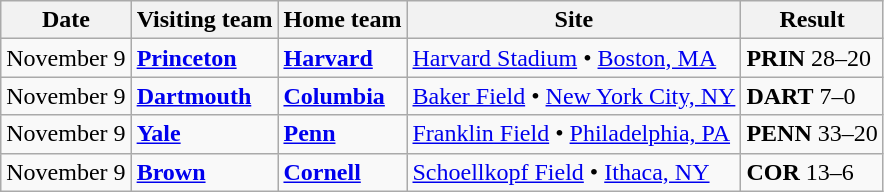<table class="wikitable">
<tr>
<th>Date</th>
<th>Visiting team</th>
<th>Home team</th>
<th>Site</th>
<th>Result</th>
</tr>
<tr>
<td>November 9</td>
<td><strong><a href='#'>Princeton</a></strong></td>
<td><strong><a href='#'>Harvard</a></strong></td>
<td><a href='#'>Harvard Stadium</a> • <a href='#'>Boston, MA</a></td>
<td><strong>PRIN</strong> 28–20</td>
</tr>
<tr>
<td>November 9</td>
<td><strong><a href='#'>Dartmouth</a></strong></td>
<td><strong><a href='#'>Columbia</a></strong></td>
<td><a href='#'>Baker Field</a> • <a href='#'>New York City, NY</a></td>
<td><strong>DART</strong> 7–0</td>
</tr>
<tr>
<td>November 9</td>
<td><strong><a href='#'>Yale</a></strong></td>
<td><strong><a href='#'>Penn</a></strong></td>
<td><a href='#'>Franklin Field</a> • <a href='#'>Philadelphia, PA</a></td>
<td><strong>PENN</strong> 33–20</td>
</tr>
<tr>
<td>November 9</td>
<td><strong><a href='#'>Brown</a></strong></td>
<td><strong><a href='#'>Cornell</a></strong></td>
<td><a href='#'>Schoellkopf Field</a> • <a href='#'>Ithaca, NY</a></td>
<td><strong>COR</strong> 13–6</td>
</tr>
</table>
